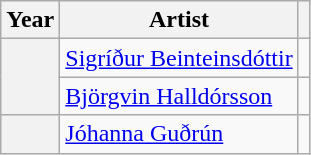<table class="wikitable sortable plainrowheaders">
<tr>
<th scope="col">Year</th>
<th scope="col">Artist</th>
<th scope="col" class="unsortable"></th>
</tr>
<tr>
<th scope="row" rowspan="2"></th>
<td><a href='#'>Sigríður Beinteinsdóttir</a></td>
<td style="text-align:center;"></td>
</tr>
<tr>
<td><a href='#'>Björgvin Halldórsson</a></td>
<td style="text-align:center;"></td>
</tr>
<tr>
<th scope="row"></th>
<td><a href='#'>Jóhanna Guðrún</a></td>
<td style="text-align:center;"></td>
</tr>
</table>
